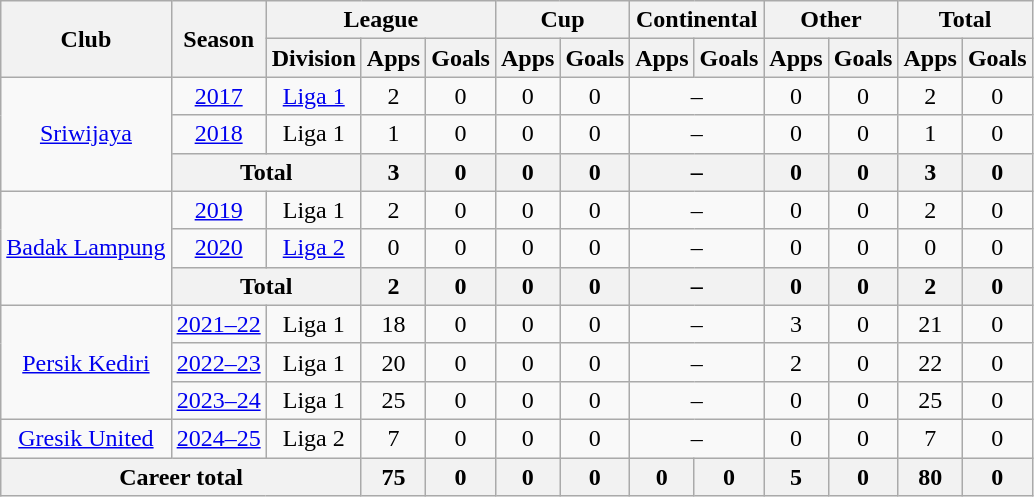<table class="wikitable" style="text-align:center">
<tr>
<th rowspan="2">Club</th>
<th rowspan="2">Season</th>
<th colspan="3">League</th>
<th colspan="2">Cup</th>
<th colspan="2">Continental</th>
<th colspan="2">Other</th>
<th colspan="2">Total</th>
</tr>
<tr>
<th>Division</th>
<th>Apps</th>
<th>Goals</th>
<th>Apps</th>
<th>Goals</th>
<th>Apps</th>
<th>Goals</th>
<th>Apps</th>
<th>Goals</th>
<th>Apps</th>
<th>Goals</th>
</tr>
<tr>
<td rowspan="3" valign="center"><a href='#'>Sriwijaya</a></td>
<td><a href='#'>2017</a></td>
<td rowspan="1" valign="center"><a href='#'>Liga 1</a></td>
<td>2</td>
<td>0</td>
<td>0</td>
<td>0</td>
<td colspan="2">–</td>
<td>0</td>
<td>0</td>
<td>2</td>
<td>0</td>
</tr>
<tr>
<td><a href='#'>2018</a></td>
<td rowspan="1" valign="center">Liga 1</td>
<td>1</td>
<td>0</td>
<td>0</td>
<td>0</td>
<td colspan="2">–</td>
<td>0</td>
<td>0</td>
<td>1</td>
<td>0</td>
</tr>
<tr>
<th colspan="2">Total</th>
<th>3</th>
<th>0</th>
<th>0</th>
<th>0</th>
<th colspan="2">–</th>
<th>0</th>
<th>0</th>
<th>3</th>
<th>0</th>
</tr>
<tr>
<td rowspan="3" valign="center"><a href='#'>Badak Lampung</a></td>
<td><a href='#'>2019</a></td>
<td rowspan="1" valign="center">Liga 1</td>
<td>2</td>
<td>0</td>
<td>0</td>
<td>0</td>
<td colspan="2">–</td>
<td>0</td>
<td>0</td>
<td>2</td>
<td>0</td>
</tr>
<tr>
<td><a href='#'>2020</a></td>
<td rowspan="1" valign="center"><a href='#'>Liga 2</a></td>
<td>0</td>
<td>0</td>
<td>0</td>
<td>0</td>
<td colspan="2">–</td>
<td>0</td>
<td>0</td>
<td>0</td>
<td>0</td>
</tr>
<tr>
<th colspan="2">Total</th>
<th>2</th>
<th>0</th>
<th>0</th>
<th>0</th>
<th colspan="2">–</th>
<th>0</th>
<th>0</th>
<th>2</th>
<th>0</th>
</tr>
<tr>
<td rowspan="3" valign="center"><a href='#'>Persik Kediri</a></td>
<td><a href='#'>2021–22</a></td>
<td rowspan="1" valign="center">Liga 1</td>
<td>18</td>
<td>0</td>
<td>0</td>
<td>0</td>
<td colspan="2">–</td>
<td>3</td>
<td>0</td>
<td>21</td>
<td>0</td>
</tr>
<tr>
<td><a href='#'>2022–23</a></td>
<td>Liga 1</td>
<td>20</td>
<td>0</td>
<td>0</td>
<td>0</td>
<td colspan="2">–</td>
<td>2</td>
<td>0</td>
<td>22</td>
<td>0</td>
</tr>
<tr>
<td><a href='#'>2023–24</a></td>
<td rowspan="1">Liga 1</td>
<td>25</td>
<td>0</td>
<td>0</td>
<td>0</td>
<td colspan="2">–</td>
<td>0</td>
<td>0</td>
<td>25</td>
<td>0</td>
</tr>
<tr>
<td rowspan="1"><a href='#'>Gresik United</a></td>
<td><a href='#'>2024–25</a></td>
<td rowspan="1">Liga 2</td>
<td>7</td>
<td>0</td>
<td>0</td>
<td>0</td>
<td colspan="2">–</td>
<td>0</td>
<td>0</td>
<td>7</td>
<td>0</td>
</tr>
<tr>
<th colspan="3">Career total</th>
<th>75</th>
<th>0</th>
<th>0</th>
<th>0</th>
<th>0</th>
<th>0</th>
<th>5</th>
<th>0</th>
<th>80</th>
<th>0</th>
</tr>
</table>
